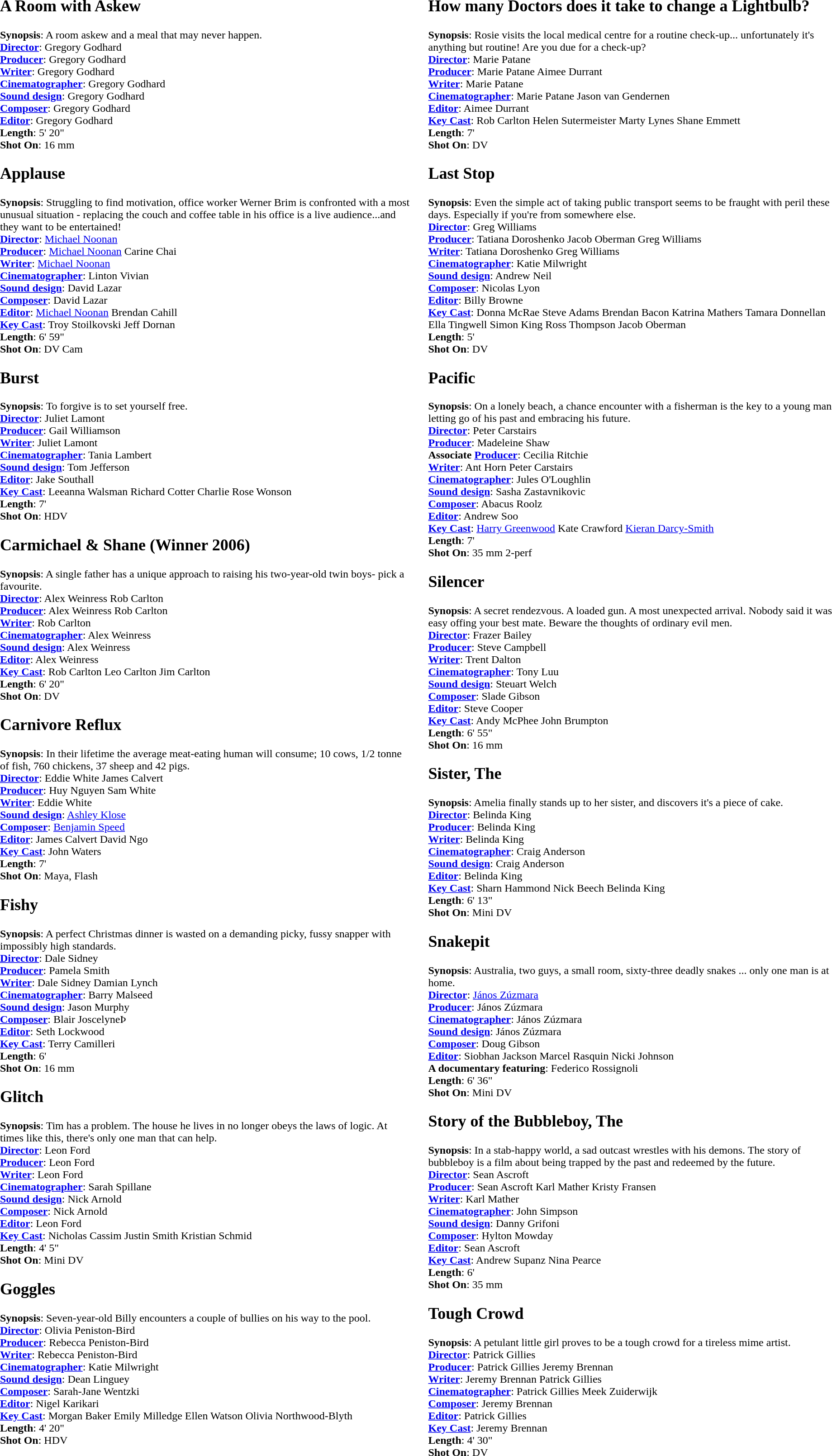<table width="100%" cellpadding="10">
<tr>
<td width="50%" valign="top"><br><h2>A Room with Askew</h2><strong>Synopsis</strong>:
A room askew and a meal that may never happen.<br><strong><a href='#'>Director</a></strong>:
Gregory Godhard<br><strong><a href='#'>Producer</a></strong>:
Gregory Godhard<br><strong><a href='#'>Writer</a></strong>:
Gregory Godhard<br><strong><a href='#'>Cinematographer</a></strong>:
Gregory Godhard<br><strong><a href='#'>Sound design</a></strong>:
Gregory Godhard<br><strong><a href='#'>Composer</a></strong>:
Gregory Godhard<br><strong><a href='#'>Editor</a></strong>:
Gregory Godhard<br><strong>Length</strong>:
5' 20"<br><strong>Shot On</strong>:
16 mm<h2>Applause</h2><strong>Synopsis</strong>:
Struggling to find motivation, office worker Werner Brim is confronted with a most unusual situation - replacing the couch and coffee table in his office is a live audience...and they want to be entertained!<br><strong><a href='#'>Director</a></strong>:
<a href='#'> Michael Noonan</a><br><strong><a href='#'>Producer</a></strong>:
<a href='#'> Michael Noonan</a>
Carine Chai<br><strong><a href='#'>Writer</a></strong>:
<a href='#'> Michael Noonan</a><br><strong><a href='#'>Cinematographer</a></strong>:
Linton Vivian<br><strong><a href='#'>Sound design</a></strong>:
David Lazar<br><strong><a href='#'>Composer</a></strong>:
David Lazar<br><strong><a href='#'>Editor</a></strong>:
<a href='#'> Michael Noonan</a>
Brendan Cahill<br><strong><a href='#'>Key Cast</a></strong>:
Troy Stoilkovski
Jeff Dornan<br><strong>Length</strong>:
6' 59"<br><strong>Shot On</strong>:
DV Cam<h2>Burst</h2><strong>Synopsis</strong>:
To forgive is to set yourself free.<br><strong><a href='#'>Director</a></strong>:
Juliet Lamont<br><strong><a href='#'>Producer</a></strong>:
Gail Williamson<br><strong><a href='#'>Writer</a></strong>:
Juliet Lamont<br><strong><a href='#'>Cinematographer</a></strong>:
Tania Lambert<br><strong><a href='#'>Sound design</a></strong>:
Tom Jefferson<br><strong><a href='#'>Editor</a></strong>:
Jake Southall<br><strong><a href='#'>Key Cast</a></strong>:
Leeanna Walsman
Richard Cotter
Charlie Rose Wonson<br><strong>Length</strong>:
7'<br><strong>Shot On</strong>:
HDV<h2>Carmichael & Shane (Winner 2006)</h2><strong>Synopsis</strong>:
A single father has a unique approach to raising his two-year-old twin boys- pick a favourite.<br><strong><a href='#'>Director</a></strong>:
Alex Weinress
Rob Carlton<br><strong><a href='#'>Producer</a></strong>:
Alex Weinress
Rob Carlton<br><strong><a href='#'>Writer</a></strong>:
Rob Carlton<br><strong><a href='#'>Cinematographer</a></strong>:
Alex Weinress<br><strong><a href='#'>Sound design</a></strong>:
Alex Weinress<br><strong><a href='#'>Editor</a></strong>:
Alex Weinress<br><strong><a href='#'>Key Cast</a></strong>:
Rob Carlton
Leo Carlton
Jim Carlton<br><strong>Length</strong>:
6' 20"<br><strong>Shot On</strong>:
DV<h2>Carnivore Reflux</h2><strong>Synopsis</strong>:
In their lifetime the average meat-eating human will consume; 10 cows, 1/2 tonne of fish, 760 chickens, 37 sheep and 42 pigs.<br><strong><a href='#'>Director</a></strong>:
Eddie White
James Calvert<br><strong><a href='#'>Producer</a></strong>:
Huy Nguyen
Sam White<br><strong><a href='#'>Writer</a></strong>:
Eddie White<br><strong><a href='#'>Sound design</a></strong>:
<a href='#'>Ashley Klose</a><br><strong><a href='#'>Composer</a></strong>:
<a href='#'>Benjamin Speed</a><br><strong><a href='#'>Editor</a></strong>:
James Calvert
David Ngo<br><strong><a href='#'>Key Cast</a></strong>:
John Waters<br><strong>Length</strong>:
7'<br><strong>Shot On</strong>:
Maya, Flash<h2>Fishy</h2><strong>Synopsis</strong>:
A perfect Christmas dinner is wasted on a demanding picky, fussy snapper with impossibly high standards.<br><strong><a href='#'>Director</a></strong>:
Dale Sidney<br><strong><a href='#'>Producer</a></strong>:
Pamela Smith<br><strong><a href='#'>Writer</a></strong>:
Dale Sidney
Damian Lynch<br><strong><a href='#'>Cinematographer</a></strong>:
Barry Malseed<br><strong><a href='#'>Sound design</a></strong>:
Jason Murphy<br><strong><a href='#'>Composer</a></strong>:
Blair JoscelyneÞ<br><strong><a href='#'>Editor</a></strong>:
Seth Lockwood<br><strong><a href='#'>Key Cast</a></strong>:
Terry Camilleri<br><strong>Length</strong>:
6'<br><strong>Shot On</strong>:
16 mm<h2>Glitch</h2><strong>Synopsis</strong>:
Tim has a problem. The house he lives in no longer obeys the laws of logic. At times like this, there's only one man that can help.<br><strong><a href='#'>Director</a></strong>:
Leon Ford<br><strong><a href='#'>Producer</a></strong>:
Leon Ford<br><strong><a href='#'>Writer</a></strong>:
Leon Ford<br><strong><a href='#'>Cinematographer</a></strong>:
Sarah Spillane<br><strong><a href='#'>Sound design</a></strong>:
Nick Arnold<br><strong><a href='#'>Composer</a></strong>:
Nick Arnold<br><strong><a href='#'>Editor</a></strong>:
Leon Ford<br><strong><a href='#'>Key Cast</a></strong>:
Nicholas Cassim
Justin Smith
Kristian Schmid<br><strong>Length</strong>:
4' 5"<br><strong>Shot On</strong>:
Mini DV<h2>Goggles</h2><strong>Synopsis</strong>:
Seven-year-old Billy encounters a couple of bullies on his way to the pool.<br><strong><a href='#'>Director</a></strong>:
Olivia Peniston-Bird<br><strong><a href='#'>Producer</a></strong>:
Rebecca Peniston-Bird<br><strong><a href='#'>Writer</a></strong>:
Rebecca Peniston-Bird<br><strong><a href='#'>Cinematographer</a></strong>:
Katie Milwright<br><strong><a href='#'>Sound design</a></strong>:
Dean Linguey<br><strong><a href='#'>Composer</a></strong>:
Sarah-Jane Wentzki<br><strong><a href='#'>Editor</a></strong>:
Nigel Karikari<br><strong><a href='#'>Key Cast</a></strong>:
Morgan Baker
Emily Milledge
Ellen Watson
Olivia Northwood-Blyth<br><strong>Length</strong>:
4' 20"<br><strong>Shot On</strong>:
HDV</td>
<td><br><h2>How many Doctors does it take to change a Lightbulb?</h2><strong>Synopsis</strong>:
Rosie visits the local medical centre for a routine check-up... unfortunately it's anything but routine! Are you due for a check-up?<br><strong><a href='#'>Director</a></strong>:
Marie Patane<br><strong><a href='#'>Producer</a></strong>:
Marie Patane
Aimee Durrant<br><strong><a href='#'>Writer</a></strong>:
Marie Patane<br><strong><a href='#'>Cinematographer</a></strong>:
Marie Patane
Jason van Gendernen<br><strong><a href='#'>Editor</a></strong>:
Aimee Durrant<br><strong><a href='#'>Key Cast</a></strong>:
Rob Carlton
Helen Sutermeister
Marty Lynes
Shane Emmett<br><strong>Length</strong>:
7'<br><strong>Shot On</strong>:
DV<h2>Last Stop</h2><strong>Synopsis</strong>:
Even the simple act of taking public transport seems to be fraught with peril these days. Especially if you're from somewhere else.<br><strong><a href='#'>Director</a></strong>:
Greg Williams<br><strong><a href='#'>Producer</a></strong>:
Tatiana Doroshenko
Jacob Oberman
Greg Williams<br><strong><a href='#'>Writer</a></strong>:
Tatiana Doroshenko
Greg Williams<br><strong><a href='#'>Cinematographer</a></strong>:
Katie Milwright<br><strong><a href='#'>Sound design</a></strong>:
Andrew Neil<br><strong><a href='#'>Composer</a></strong>:
Nicolas Lyon<br><strong><a href='#'>Editor</a></strong>:
Billy Browne<br><strong><a href='#'>Key Cast</a></strong>:
Donna McRae
Steve Adams
Brendan Bacon
Katrina Mathers
Tamara Donnellan
Ella Tingwell
Simon King
Ross Thompson
Jacob Oberman<br><strong>Length</strong>:
5'<br><strong>Shot On</strong>:
DV<h2>Pacific</h2><strong>Synopsis</strong>:
On a lonely beach, a chance encounter with a fisherman is the key to a young man letting go of his past and embracing his future.<br><strong><a href='#'>Director</a></strong>:
Peter Carstairs<br><strong><a href='#'>Producer</a></strong>:
Madeleine Shaw<br><strong>Associate <a href='#'>Producer</a></strong>:
Cecilia Ritchie<br><strong><a href='#'>Writer</a></strong>:
Ant Horn
Peter Carstairs<br><strong><a href='#'>Cinematographer</a></strong>:
Jules O'Loughlin<br><strong><a href='#'>Sound design</a></strong>:
Sasha Zastavnikovic<br><strong><a href='#'>Composer</a></strong>:
Abacus Roolz<br><strong><a href='#'>Editor</a></strong>:
Andrew Soo<br><strong><a href='#'>Key Cast</a></strong>:
<a href='#'>Harry Greenwood</a>
Kate Crawford
<a href='#'>Kieran Darcy-Smith</a><br><strong>Length</strong>:
7'<br><strong>Shot On</strong>:
35 mm 2-perf<h2>Silencer</h2><strong>Synopsis</strong>:
A secret rendezvous. A loaded gun. A most unexpected arrival. Nobody said it was easy offing your best mate. Beware the thoughts of ordinary evil men.<br><strong><a href='#'>Director</a></strong>:
Frazer Bailey<br><strong><a href='#'>Producer</a></strong>:
Steve Campbell<br><strong><a href='#'>Writer</a></strong>:
Trent Dalton<br><strong><a href='#'>Cinematographer</a></strong>:
Tony Luu<br><strong><a href='#'>Sound design</a></strong>:
Steuart Welch<br><strong><a href='#'>Composer</a></strong>:
Slade Gibson<br><strong><a href='#'>Editor</a></strong>:
Steve Cooper<br><strong><a href='#'>Key Cast</a></strong>:
Andy McPhee
John Brumpton<br><strong>Length</strong>:
6' 55"<br><strong>Shot On</strong>:
16 mm<h2>Sister, The</h2><strong>Synopsis</strong>:
Amelia finally stands up to her sister, and discovers it's a piece of cake.<br><strong><a href='#'>Director</a></strong>:
Belinda King<br><strong><a href='#'>Producer</a></strong>:
Belinda King<br><strong><a href='#'>Writer</a></strong>:
Belinda King<br><strong><a href='#'>Cinematographer</a></strong>:
Craig Anderson<br><strong><a href='#'>Sound design</a></strong>:
Craig Anderson<br><strong><a href='#'>Editor</a></strong>:
Belinda King<br><strong><a href='#'>Key Cast</a></strong>:
Sharn Hammond
Nick Beech
Belinda King<br><strong>Length</strong>:
6' 13"<br><strong>Shot On</strong>:
Mini DV<h2>Snakepit</h2><strong>Synopsis</strong>:
Australia, two guys, a small room, sixty-three deadly snakes ... only one man is at home.<br><strong><a href='#'>Director</a></strong>:
<a href='#'>János Zúzmara</a><br><strong><a href='#'>Producer</a></strong>:
János Zúzmara<br><strong><a href='#'>Cinematographer</a></strong>:
János Zúzmara<br><strong><a href='#'>Sound design</a></strong>:
János Zúzmara<br><strong><a href='#'>Composer</a></strong>:
Doug Gibson<br><strong><a href='#'>Editor</a></strong>:
Siobhan Jackson
Marcel Rasquin
Nicki Johnson<br><strong>A documentary featuring</strong>:
Federico Rossignoli<br><strong>Length</strong>:
6' 36"<br><strong>Shot On</strong>:
Mini DV<h2>Story of the Bubbleboy, The</h2><strong>Synopsis</strong>:
In a stab-happy world, a sad outcast wrestles with his demons. The story of bubbleboy is a film about being trapped by the past and redeemed by the future.<br><strong><a href='#'>Director</a></strong>:
Sean Ascroft<br><strong><a href='#'>Producer</a></strong>:
Sean Ascroft
Karl Mather
Kristy Fransen<br><strong><a href='#'>Writer</a></strong>:
Karl Mather<br><strong><a href='#'>Cinematographer</a></strong>:
John Simpson<br><strong><a href='#'>Sound design</a></strong>:
Danny Grifoni<br><strong><a href='#'>Composer</a></strong>:
Hylton Mowday<br><strong><a href='#'>Editor</a></strong>:
Sean Ascroft<br><strong><a href='#'>Key Cast</a></strong>:
Andrew Supanz
Nina Pearce<br><strong>Length</strong>:
6'<br><strong>Shot On</strong>:
35 mm<h2>Tough Crowd</h2><strong>Synopsis</strong>:
A petulant little girl proves to be a tough crowd for a tireless mime artist.<br><strong><a href='#'>Director</a></strong>:
Patrick Gillies<br><strong><a href='#'>Producer</a></strong>:
Patrick Gillies
Jeremy Brennan<br><strong><a href='#'>Writer</a></strong>:
Jeremy Brennan
Patrick Gillies<br><strong><a href='#'>Cinematographer</a></strong>:
Patrick Gillies
Meek Zuiderwijk<br><strong><a href='#'>Composer</a></strong>:
Jeremy Brennan<br><strong><a href='#'>Editor</a></strong>:
Patrick Gillies<br><strong><a href='#'>Key Cast</a></strong>:
Jeremy Brennan<br><strong>Length</strong>:
4' 30"<br><strong>Shot On</strong>:
DV</td>
</tr>
</table>
